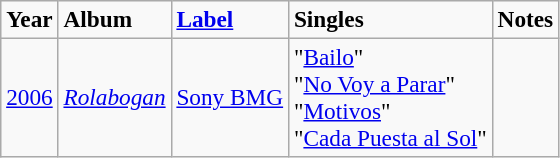<table class="sortable wikitable" style="font-size:97%;">
<tr>
<td><strong>Year</strong></td>
<td><strong>Album</strong></td>
<td><strong><a href='#'>Label</a></strong></td>
<td><strong>Singles</strong></td>
<td><strong>Notes</strong></td>
</tr>
<tr>
<td><a href='#'>2006</a></td>
<td><em><a href='#'>Rolabogan</a></em></td>
<td><a href='#'>Sony BMG</a></td>
<td>"<a href='#'>Bailo</a>"<br>"<a href='#'>No Voy a Parar</a>"<br>"<a href='#'>Motivos</a>"<br>"<a href='#'>Cada Puesta al Sol</a>"</td>
<td></td>
</tr>
</table>
